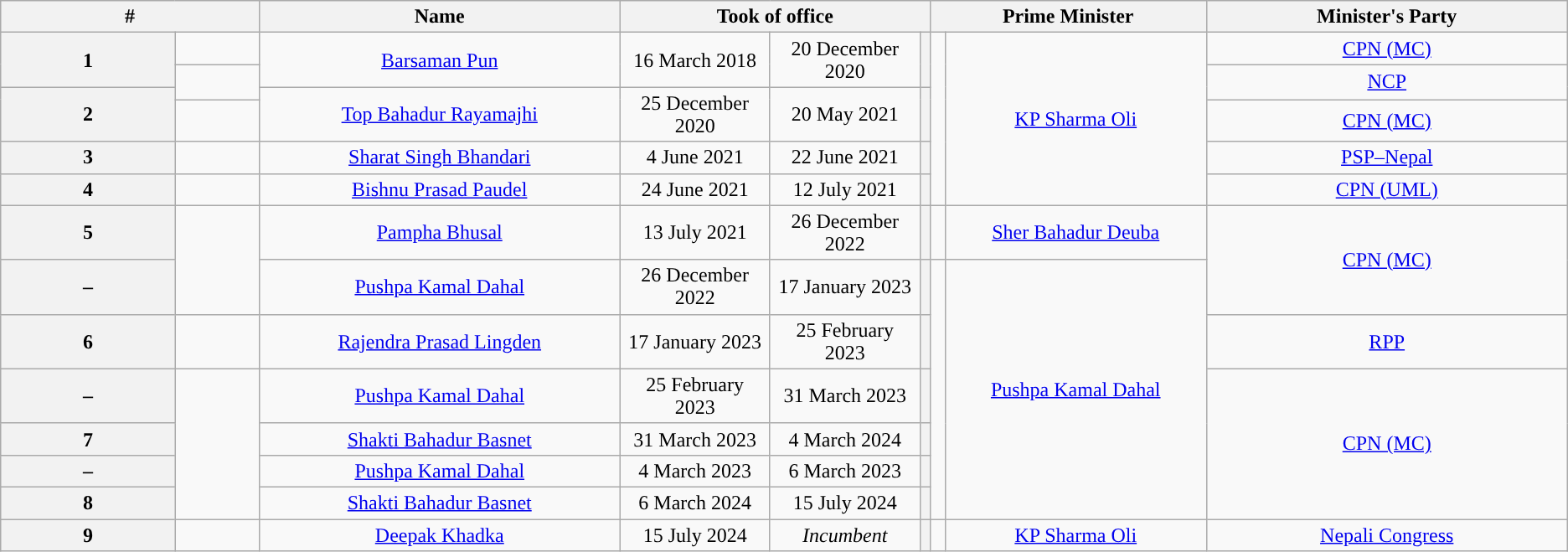<table class="wikitable"  style="text-align:center">
<tr>
<th width=280px colspan="2">#</th>
<th width=280px>Name</th>
<th width=280px colspan="3">Took of office</th>
<th width=280px colspan="2">Prime Minister</th>
<th width=280px>Minister's Party</th>
</tr>
<tr>
<th rowspan="2">1</th>
<td style="background-color: "></td>
<td rowspan="2"><a href='#'>Barsaman Pun</a><br></td>
<td rowspan="2">16 March 2018</td>
<td rowspan="2">20 December 2020</td>
<th rowspan="2"></th>
<td rowspan="6" style="background-color: "></td>
<td rowspan="6"><a href='#'>KP Sharma Oli</a></td>
<td><a href='#'>CPN (MC)</a></td>
</tr>
<tr>
<td rowspan="2"></td>
<td rowspan="2"><a href='#'>NCP</a></td>
</tr>
<tr>
<th rowspan="2">2</th>
<td rowspan="2"><a href='#'>Top Bahadur Rayamajhi</a><br></td>
<td rowspan="2">25 December 2020</td>
<td rowspan="2">20 May 2021</td>
<th rowspan="2"></th>
</tr>
<tr>
<td style="background-color: "></td>
<td><a href='#'>CPN (MC)</a></td>
</tr>
<tr>
<th>3</th>
<td style="background-color: "></td>
<td><a href='#'>Sharat Singh Bhandari</a><br></td>
<td>4 June 2021</td>
<td>22 June 2021</td>
<th></th>
<td><a href='#'>PSP–Nepal</a></td>
</tr>
<tr>
<th>4</th>
<td style="background-color: "></td>
<td><a href='#'>Bishnu Prasad Paudel</a><br></td>
<td>24 June 2021</td>
<td>12 July 2021</td>
<th></th>
<td><a href='#'>CPN (UML)</a></td>
</tr>
<tr>
<th>5</th>
<td rowspan="2" style="background-color: "></td>
<td><a href='#'>Pampha Bhusal</a><br></td>
<td>13 July 2021</td>
<td>26 December 2022</td>
<th></th>
<td style="background-color: "></td>
<td><a href='#'>Sher Bahadur Deuba</a></td>
<td rowspan="2"><a href='#'>CPN (MC)</a></td>
</tr>
<tr>
<th>–</th>
<td><a href='#'>Pushpa Kamal Dahal</a><br></td>
<td>26 December 2022</td>
<td>17 January 2023</td>
<th></th>
<td rowspan="6" style="background-color: "></td>
<td rowspan="6"><a href='#'>Pushpa Kamal Dahal</a></td>
</tr>
<tr>
<th>6</th>
<td style="background-color: "></td>
<td><a href='#'>Rajendra Prasad Lingden</a><br></td>
<td>17 January 2023</td>
<td>25 February 2023</td>
<th></th>
<td><a href='#'>RPP</a></td>
</tr>
<tr>
<th>–</th>
<td rowspan="4" style="background-color: "></td>
<td><a href='#'>Pushpa Kamal Dahal</a><br></td>
<td>25 February 2023</td>
<td>31 March 2023</td>
<th></th>
<td rowspan="4"><a href='#'>CPN (MC)</a></td>
</tr>
<tr>
<th>7</th>
<td><a href='#'>Shakti Bahadur Basnet</a><br></td>
<td>31 March 2023</td>
<td>4 March 2024</td>
<th></th>
</tr>
<tr>
<th>–</th>
<td><a href='#'>Pushpa Kamal Dahal</a><br></td>
<td>4 March 2023</td>
<td>6 March 2023</td>
<th></th>
</tr>
<tr>
<th>8</th>
<td><a href='#'>Shakti Bahadur Basnet</a><br></td>
<td>6 March 2024</td>
<td>15 July 2024</td>
<th></th>
</tr>
<tr>
<th>9</th>
<td style="background-color: "></td>
<td><a href='#'>Deepak Khadka</a><br></td>
<td>15 July 2024</td>
<td><em>Incumbent</em></td>
<th></th>
<td style="background-color: "></td>
<td><a href='#'>KP Sharma Oli</a></td>
<td><a href='#'>Nepali Congress</a></td>
</tr>
</table>
